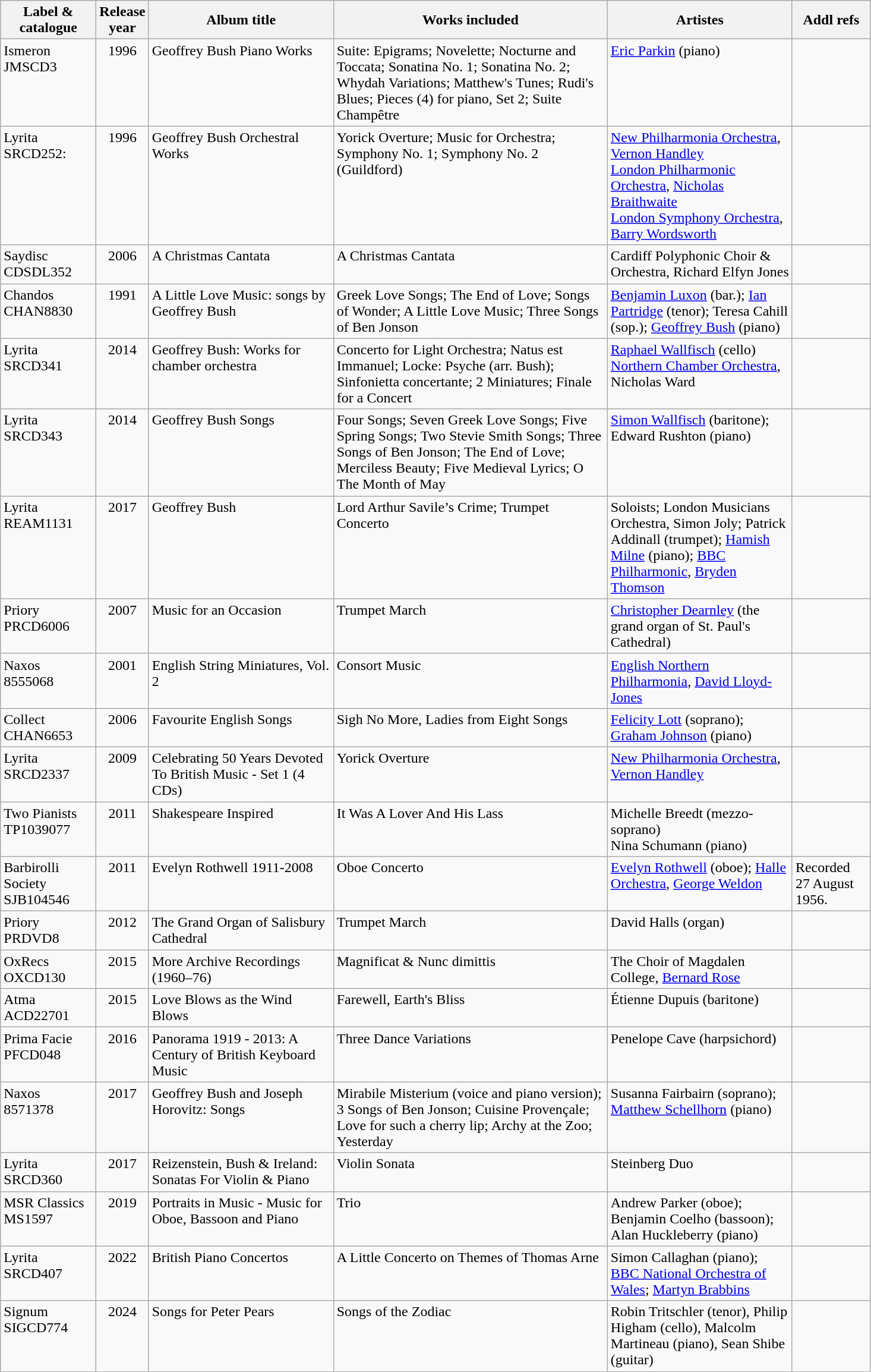<table Class = "wikitable sortable">
<tr>
<th width="100">Label & catalogue</th>
<th width="40">Release year</th>
<th width="200">Album title</th>
<th width="300">Works included</th>
<th width="200">Artistes</th>
<th width="80">Addl refs</th>
</tr>
<tr valign="top">
<td>Ismeron JMSCD3</td>
<td align= "center">1996</td>
<td>Geoffrey Bush Piano Works</td>
<td>Suite: Epigrams; Novelette; Nocturne and Toccata; Sonatina No. 1; Sonatina No. 2; Whydah Variations; Matthew's Tunes; Rudi's Blues; Pieces (4) for piano, Set 2; Suite Champêtre</td>
<td><a href='#'>Eric Parkin</a> (piano)</td>
<td></td>
</tr>
<tr valign="top">
<td>Lyrita SRCD252:</td>
<td align= "center">1996</td>
<td>Geoffrey Bush Orchestral Works</td>
<td>Yorick Overture; Music for Orchestra; Symphony No. 1; Symphony No. 2 (Guildford)</td>
<td><a href='#'>New Philharmonia Orchestra</a>, <a href='#'>Vernon Handley</a><br><a href='#'>London Philharmonic Orchestra</a>, <a href='#'>Nicholas Braithwaite</a><br><a href='#'>London Symphony Orchestra</a>, <a href='#'>Barry Wordsworth</a></td>
<td></td>
</tr>
<tr valign= "top">
<td>Saydisc CDSDL352</td>
<td align= "center">2006</td>
<td>A Christmas Cantata</td>
<td>A Christmas Cantata</td>
<td>Cardiff Polyphonic Choir & Orchestra, Richard Elfyn Jones</td>
<td></td>
</tr>
<tr valign="top">
<td>Chandos CHAN8830</td>
<td align= "center">1991</td>
<td>A Little Love Music: songs by Geoffrey Bush</td>
<td>Greek Love Songs; The End of Love; Songs of Wonder; A Little Love Music; Three Songs of Ben Jonson</td>
<td><a href='#'>Benjamin Luxon</a> (bar.); <a href='#'>Ian Partridge</a> (tenor); Teresa Cahill (sop.); <a href='#'>Geoffrey Bush</a> (piano)</td>
<td></td>
</tr>
<tr valign="top">
<td>Lyrita SRCD341</td>
<td align= "center">2014</td>
<td>Geoffrey Bush: Works for chamber orchestra</td>
<td>Concerto for Light Orchestra; Natus est Immanuel; Locke: Psyche (arr. Bush); Sinfonietta concertante; 2 Miniatures; Finale for a Concert</td>
<td><a href='#'>Raphael Wallfisch</a> (cello)<br><a href='#'>Northern Chamber Orchestra</a>, Nicholas Ward</td>
<td></td>
</tr>
<tr valign="top">
<td>Lyrita SRCD343</td>
<td align= "center">2014</td>
<td>Geoffrey Bush Songs</td>
<td>Four Songs; Seven Greek Love Songs; Five Spring Songs; Two Stevie Smith Songs; Three Songs of Ben Jonson; The End of Love; Merciless Beauty; Five Medieval Lyrics; O The Month of May</td>
<td><a href='#'>Simon Wallfisch</a> (baritone); Edward Rushton (piano)</td>
<td></td>
</tr>
<tr valign="top">
<td>Lyrita REAM1131</td>
<td align= "center">2017</td>
<td>Geoffrey Bush</td>
<td>Lord Arthur Savile’s Crime; Trumpet Concerto</td>
<td>Soloists; London Musicians Orchestra, Simon Joly; Patrick Addinall (trumpet); <a href='#'>Hamish Milne</a> (piano); <a href='#'>BBC Philharmonic</a>, <a href='#'>Bryden Thomson</a></td>
<td></td>
</tr>
<tr valign="top">
<td>Priory PRCD6006</td>
<td align= "center">2007</td>
<td>Music for an Occasion</td>
<td>Trumpet March</td>
<td><a href='#'>Christopher Dearnley</a> (the grand organ of St. Paul's Cathedral)</td>
<td></td>
</tr>
<tr valign="top">
<td>Naxos  8555068</td>
<td align= "center">2001</td>
<td>English String Miniatures, Vol. 2</td>
<td>Consort Music</td>
<td><a href='#'>English Northern Philharmonia</a>, <a href='#'>David Lloyd-Jones</a></td>
<td></td>
</tr>
<tr valign="top">
<td>Collect CHAN6653</td>
<td align= "center">2006</td>
<td>Favourite English Songs</td>
<td>Sigh No More, Ladies from Eight Songs</td>
<td><a href='#'>Felicity Lott</a> (soprano); <a href='#'>Graham Johnson</a> (piano)</td>
<td></td>
</tr>
<tr valign="top">
<td>Lyrita SRCD2337</td>
<td align= "center">2009</td>
<td>Celebrating 50 Years Devoted To British Music - Set 1 (4 CDs)</td>
<td>Yorick Overture</td>
<td><a href='#'>New Philharmonia Orchestra</a>, <a href='#'>Vernon Handley</a></td>
<td></td>
</tr>
<tr valign="top">
<td>Two Pianists TP1039077</td>
<td align= "center">2011</td>
<td>Shakespeare Inspired</td>
<td>It Was A Lover And His Lass</td>
<td>Michelle Breedt (mezzo-soprano)<br>Nina Schumann (piano)</td>
<td></td>
</tr>
<tr valign="top">
<td>Barbirolli Society  SJB104546</td>
<td align= "center">2011</td>
<td>Evelyn Rothwell 1911-2008</td>
<td>Oboe Concerto</td>
<td><a href='#'>Evelyn Rothwell</a> (oboe); <a href='#'>Halle Orchestra</a>, <a href='#'>George Weldon</a></td>
<td>Recorded 27 August 1956.</td>
</tr>
<tr valign="top">
<td>Priory PRDVD8</td>
<td align= "center">2012</td>
<td>The Grand Organ of Salisbury Cathedral</td>
<td>Trumpet March</td>
<td>David Halls (organ)</td>
<td></td>
</tr>
<tr valign="top">
<td>OxRecs OXCD130</td>
<td align= "center">2015</td>
<td>More Archive Recordings (1960–76)</td>
<td>Magnificat & Nunc dimittis</td>
<td>The Choir of Magdalen College, <a href='#'>Bernard Rose</a></td>
<td></td>
</tr>
<tr valign="top">
<td>Atma ACD22701</td>
<td align= "center">2015</td>
<td>Love Blows as the Wind Blows</td>
<td>Farewell, Earth's Bliss</td>
<td>Étienne Dupuis (baritone)</td>
<td></td>
</tr>
<tr valign="top">
<td>Prima Facie PFCD048</td>
<td align= "center">2016</td>
<td>Panorama 1919 - 2013: A Century of British Keyboard Music</td>
<td>Three Dance Variations</td>
<td>Penelope Cave (harpsichord)</td>
<td></td>
</tr>
<tr valign="top">
<td>Naxos 8571378</td>
<td align= "center">2017</td>
<td>Geoffrey Bush and Joseph Horovitz: Songs</td>
<td>Mirabile Misterium (voice and piano version); 3 Songs of Ben Jonson; Cuisine Provençale; Love for such a cherry lip; Archy at the Zoo; Yesterday</td>
<td>Susanna Fairbairn (soprano); <a href='#'>Matthew Schellhorn</a> (piano)</td>
</tr>
<tr valign="top">
<td>Lyrita SRCD360</td>
<td align= "center">2017</td>
<td>Reizenstein, Bush & Ireland: Sonatas For Violin & Piano</td>
<td>Violin Sonata</td>
<td>Steinberg Duo</td>
<td></td>
</tr>
<tr valign="top">
<td>MSR Classics MS1597</td>
<td align= "center">2019</td>
<td>Portraits in Music - Music for Oboe, Bassoon and Piano</td>
<td>Trio</td>
<td>Andrew Parker (oboe);  Benjamin Coelho (bassoon); Alan Huckleberry (piano)</td>
<td></td>
</tr>
<tr valign="top">
<td>Lyrita SRCD407</td>
<td align= "center">2022</td>
<td>British Piano Concertos</td>
<td>A Little Concerto on Themes of Thomas Arne</td>
<td>Simon Callaghan (piano); <a href='#'>BBC National Orchestra of Wales</a>; <a href='#'>Martyn Brabbins</a></td>
<td></td>
</tr>
<tr valign="top">
<td>Signum SIGCD774</td>
<td align= "center">2024</td>
<td>Songs for Peter Pears</td>
<td>Songs of the Zodiac</td>
<td>Robin Tritschler (tenor), Philip Higham (cello), Malcolm Martineau (piano), Sean Shibe (guitar)</td>
<td></td>
</tr>
</table>
